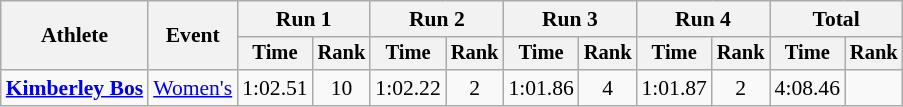<table class=wikitable style=text-align:center;font-size:90%>
<tr>
<th rowspan=2>Athlete</th>
<th rowspan=2>Event</th>
<th colspan=2>Run 1</th>
<th colspan=2>Run 2</th>
<th colspan=2>Run 3</th>
<th colspan=2>Run 4</th>
<th colspan=2>Total</th>
</tr>
<tr style=font-size:95%>
<th>Time</th>
<th>Rank</th>
<th>Time</th>
<th>Rank</th>
<th>Time</th>
<th>Rank</th>
<th>Time</th>
<th>Rank</th>
<th>Time</th>
<th>Rank</th>
</tr>
<tr>
<td align=left><strong><a href='#'>Kimberley Bos</a></strong></td>
<td align=left><a href='#'>Women's</a></td>
<td>1:02.51</td>
<td>10</td>
<td>1:02.22</td>
<td>2</td>
<td>1:01.86</td>
<td>4</td>
<td>1:01.87</td>
<td>2</td>
<td>4:08.46</td>
<td></td>
</tr>
</table>
